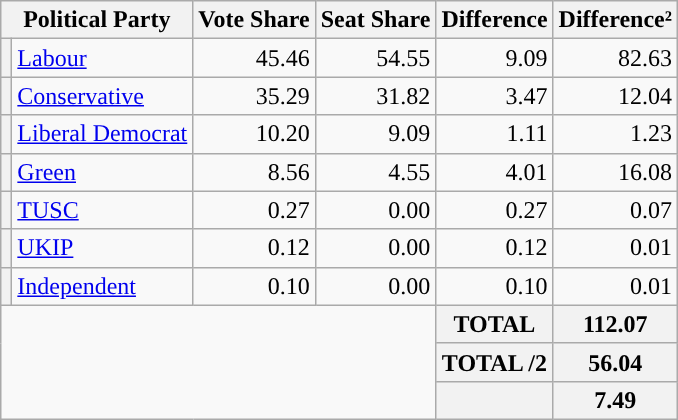<table class="wikitable">
<tr>
<th colspan="2">Political Party</th>
<th>Vote Share</th>
<th>Seat Share</th>
<th>Difference</th>
<th>Difference²</th>
</tr>
<tr>
<th style="color:inherit;background:"></th>
<td><a href='#'>Labour</a></td>
<td style="text-align:right; ">45.46</td>
<td style="text-align:right; ">54.55</td>
<td style="text-align:right; "><span>9.09</span></td>
<td style="text-align:right; ">82.63</td>
</tr>
<tr>
<th style="color:inherit;background:"></th>
<td><a href='#'>Conservative</a></td>
<td style="text-align:right; ">35.29</td>
<td style="text-align:right; ">31.82</td>
<td style="text-align:right; "><span>3.47</span></td>
<td style="text-align:right; ">12.04</td>
</tr>
<tr>
<th style="color:inherit;background:"></th>
<td><a href='#'>Liberal Democrat</a></td>
<td style="text-align:right; ">10.20</td>
<td style="text-align:right; ">9.09</td>
<td style="text-align:right; "><span>1.11</span></td>
<td style="text-align:right; ">1.23</td>
</tr>
<tr>
<th style="color:inherit;background:"></th>
<td><a href='#'>Green</a></td>
<td style="text-align:right; ">8.56</td>
<td style="text-align:right; ">4.55</td>
<td style="text-align:right; "><span>4.01</span></td>
<td style="text-align:right; ">16.08</td>
</tr>
<tr>
<th style="color:inherit;background:"></th>
<td><a href='#'>TUSC</a></td>
<td style="text-align:right; ">0.27</td>
<td style="text-align:right; ">0.00</td>
<td style="text-align:right; "><span>0.27</span></td>
<td style="text-align:right; ">0.07</td>
</tr>
<tr>
<th style="color:inherit;background:"></th>
<td><a href='#'>UKIP</a></td>
<td style="text-align:right; ">0.12</td>
<td style="text-align:right; ">0.00</td>
<td style="text-align:right; "><span>0.12</span></td>
<td style="text-align:right; ">0.01</td>
</tr>
<tr>
<th style="color:inherit;background:"></th>
<td><a href='#'>Independent</a></td>
<td style="text-align:right; ">0.10</td>
<td style="text-align:right; ">0.00</td>
<td style="text-align:right; "><span>0.10</span></td>
<td style="text-align:right; ">0.01</td>
</tr>
<tr>
<td colspan="4" rowspan="3"></td>
<th>TOTAL</th>
<th>112.07</th>
</tr>
<tr>
<th>TOTAL /2</th>
<th>56.04</th>
</tr>
<tr>
<th></th>
<th><strong>7.49</strong></th>
</tr>
</table>
